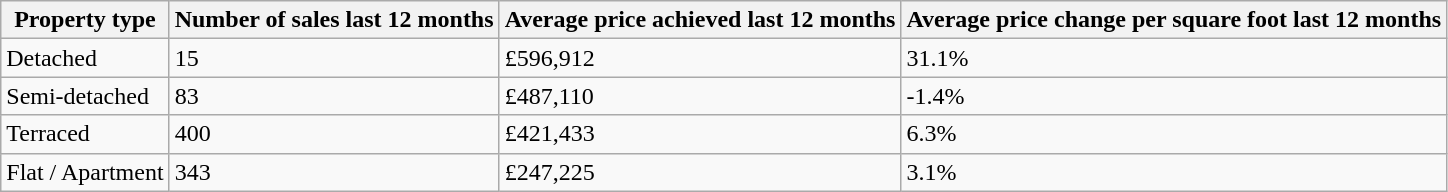<table class="wikitable">
<tr>
<th>Property type</th>
<th>Number of sales last 12 months</th>
<th>Average price achieved last 12 months</th>
<th>Average price change per square foot last 12 months</th>
</tr>
<tr>
<td>Detached</td>
<td>15</td>
<td>£596,912</td>
<td>31.1%</td>
</tr>
<tr>
<td>Semi-detached</td>
<td>83</td>
<td>£487,110</td>
<td>-1.4%</td>
</tr>
<tr>
<td>Terraced</td>
<td>400</td>
<td>£421,433</td>
<td>6.3%</td>
</tr>
<tr>
<td>Flat / Apartment</td>
<td>343</td>
<td>£247,225</td>
<td>3.1%</td>
</tr>
</table>
